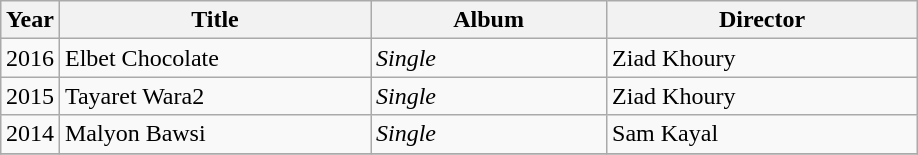<table class="wikitable" style="margin:1em auto 1em auto;">
<tr>
<th>Year</th>
<th style="width:200px;">Title</th>
<th style="width:150px;">Album</th>
<th style="width:200px;">Director</th>
</tr>
<tr>
<td>2016</td>
<td>Elbet Chocolate</td>
<td><em>Single</em></td>
<td>Ziad Khoury</td>
</tr>
<tr>
<td>2015</td>
<td>Tayaret Wara2</td>
<td><em>Single</em></td>
<td>Ziad Khoury</td>
</tr>
<tr>
<td>2014</td>
<td>Malyon Bawsi</td>
<td><em>Single</em></td>
<td>Sam Kayal</td>
</tr>
<tr>
</tr>
</table>
